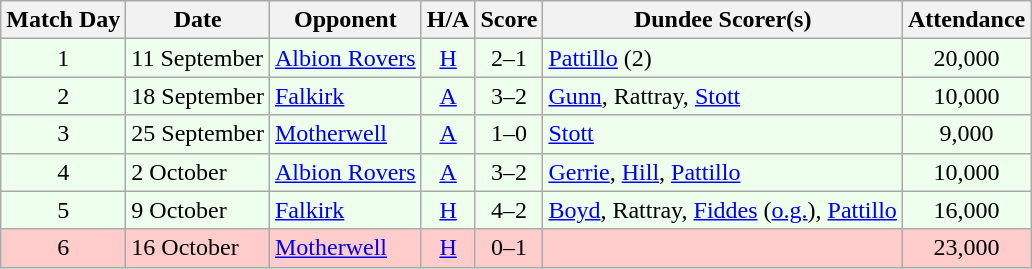<table class="wikitable" style="text-align:center">
<tr>
<th>Match Day</th>
<th>Date</th>
<th>Opponent</th>
<th>H/A</th>
<th>Score</th>
<th>Dundee Scorer(s)</th>
<th>Attendance</th>
</tr>
<tr bgcolor="#EEFFEE">
<td>1</td>
<td align="left">11 September</td>
<td align="left"><a href='#'>Albion Rovers</a></td>
<td><a href='#'>H</a></td>
<td>2–1</td>
<td align="left"><a href='#'>Pattillo</a> (2)</td>
<td>20,000</td>
</tr>
<tr bgcolor="#EEFFEE">
<td>2</td>
<td align="left">18 September</td>
<td align="left"><a href='#'>Falkirk</a></td>
<td><a href='#'>A</a></td>
<td>3–2</td>
<td align="left"><a href='#'>Gunn</a>, Rattray, <a href='#'>Stott</a></td>
<td>10,000</td>
</tr>
<tr bgcolor="#EEFFEE">
<td>3</td>
<td align="left">25 September</td>
<td align="left"><a href='#'>Motherwell</a></td>
<td><a href='#'>A</a></td>
<td>1–0</td>
<td align="left"><a href='#'>Stott</a></td>
<td>9,000</td>
</tr>
<tr bgcolor="#EEFFEE">
<td>4</td>
<td align="left">2 October</td>
<td align="left"><a href='#'>Albion Rovers</a></td>
<td><a href='#'>A</a></td>
<td>3–2</td>
<td align="left"><a href='#'>Gerrie</a>, <a href='#'>Hill</a>, <a href='#'>Pattillo</a></td>
<td>10,000</td>
</tr>
<tr bgcolor="#EEFFEE">
<td>5</td>
<td align="left">9 October</td>
<td align="left"><a href='#'>Falkirk</a></td>
<td><a href='#'>H</a></td>
<td>4–2</td>
<td align="left"><a href='#'>Boyd</a>, Rattray, <a href='#'>Fiddes</a> (<a href='#'>o.g.</a>), <a href='#'>Pattillo</a></td>
<td>16,000</td>
</tr>
<tr bgcolor="#FFCCCC">
<td>6</td>
<td align="left">16 October</td>
<td align="left"><a href='#'>Motherwell</a></td>
<td><a href='#'>H</a></td>
<td>0–1</td>
<td align="left"></td>
<td>23,000</td>
</tr>
</table>
